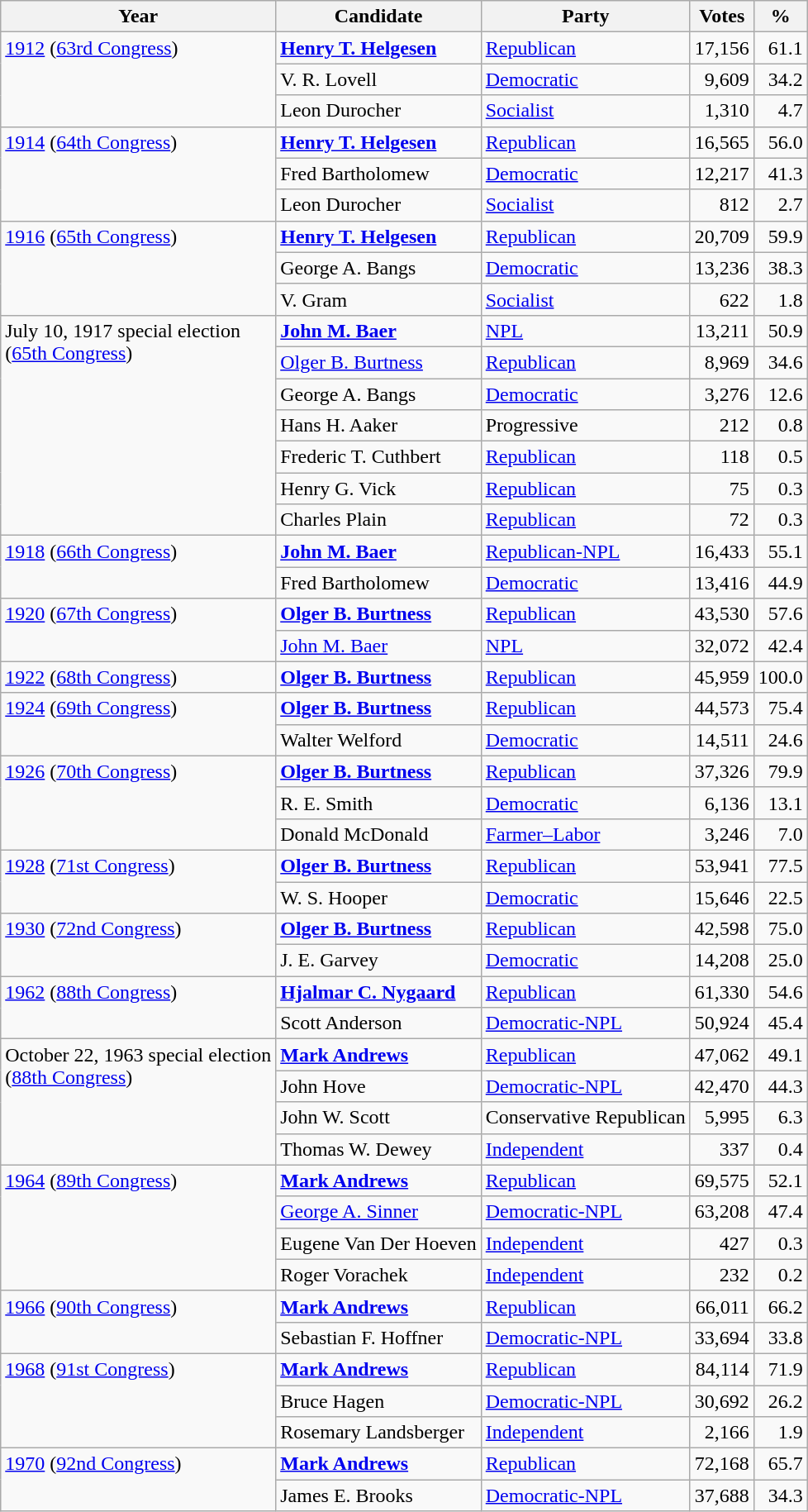<table class=wikitable>
<tr>
<th>Year</th>
<th>Candidate</th>
<th>Party</th>
<th>Votes</th>
<th>%</th>
</tr>
<tr>
<td valign="top" rowspan="3"><a href='#'>1912</a> (<a href='#'>63rd Congress</a>)</td>
<td align="left"><strong><a href='#'>Henry T. Helgesen</a></strong></td>
<td align="left"><a href='#'>Republican</a></td>
<td align="right">17,156</td>
<td align="right">61.1</td>
</tr>
<tr>
<td align="left">V. R. Lovell</td>
<td align="left"><a href='#'>Democratic</a></td>
<td align="right">9,609</td>
<td align="right">34.2</td>
</tr>
<tr>
<td align="left">Leon Durocher</td>
<td align="left"><a href='#'>Socialist</a></td>
<td align="right">1,310</td>
<td align="right">4.7</td>
</tr>
<tr>
<td valign="top" rowspan="3"><a href='#'>1914</a> (<a href='#'>64th Congress</a>)</td>
<td align="left"><strong><a href='#'>Henry T. Helgesen</a></strong></td>
<td align="left"><a href='#'>Republican</a></td>
<td align="right">16,565</td>
<td align="right">56.0</td>
</tr>
<tr>
<td align="left">Fred Bartholomew</td>
<td align="left"><a href='#'>Democratic</a></td>
<td align="right">12,217</td>
<td align="right">41.3</td>
</tr>
<tr>
<td align="left">Leon Durocher</td>
<td align="left"><a href='#'>Socialist</a></td>
<td align="right">812</td>
<td align="right">2.7</td>
</tr>
<tr>
<td valign="top" rowspan="3"><a href='#'>1916</a> (<a href='#'>65th Congress</a>)</td>
<td align="left"><strong><a href='#'>Henry T. Helgesen</a></strong></td>
<td align="left"><a href='#'>Republican</a></td>
<td align="right">20,709</td>
<td align="right">59.9</td>
</tr>
<tr>
<td align="left">George A. Bangs</td>
<td align="left"><a href='#'>Democratic</a></td>
<td align="right">13,236</td>
<td align="right">38.3</td>
</tr>
<tr>
<td align="left">V. Gram</td>
<td align="left"><a href='#'>Socialist</a></td>
<td align="right">622</td>
<td align="right">1.8</td>
</tr>
<tr>
<td valign="top" rowspan="7">July 10, 1917 special election<br>(<a href='#'>65th Congress</a>)</td>
<td align="left"><strong><a href='#'>John M. Baer</a></strong></td>
<td align="left"><a href='#'>NPL</a></td>
<td align="right">13,211</td>
<td align="right">50.9</td>
</tr>
<tr>
<td align="left"><a href='#'>Olger B. Burtness</a></td>
<td align="left"><a href='#'>Republican</a></td>
<td align="right">8,969</td>
<td align="right">34.6</td>
</tr>
<tr>
<td align="left">George A. Bangs</td>
<td align="left"><a href='#'>Democratic</a></td>
<td align="right">3,276</td>
<td align="right">12.6</td>
</tr>
<tr>
<td align="left">Hans H. Aaker</td>
<td align="left">Progressive</td>
<td align="right">212</td>
<td align="right">0.8</td>
</tr>
<tr>
<td align="left">Frederic T. Cuthbert</td>
<td align="left"><a href='#'>Republican</a></td>
<td align="right">118</td>
<td align="right">0.5</td>
</tr>
<tr>
<td align="left">Henry G. Vick</td>
<td align="left"><a href='#'>Republican</a></td>
<td align="right">75</td>
<td align="right">0.3</td>
</tr>
<tr>
<td align="left">Charles Plain</td>
<td align="left"><a href='#'>Republican</a></td>
<td align="right">72</td>
<td align="right">0.3</td>
</tr>
<tr>
<td valign="top" rowspan="2"><a href='#'>1918</a> (<a href='#'>66th Congress</a>)</td>
<td align="left"><strong><a href='#'>John M. Baer</a></strong></td>
<td align="left"><a href='#'>Republican-NPL</a></td>
<td align="right">16,433</td>
<td align="right">55.1</td>
</tr>
<tr>
<td align="left">Fred Bartholomew</td>
<td align="left"><a href='#'>Democratic</a></td>
<td align="right">13,416</td>
<td align="right">44.9</td>
</tr>
<tr>
<td valign="top" rowspan="2"><a href='#'>1920</a> (<a href='#'>67th Congress</a>)</td>
<td align="left"><strong><a href='#'>Olger B. Burtness</a></strong></td>
<td align="left"><a href='#'>Republican</a></td>
<td align="right">43,530</td>
<td align="right">57.6</td>
</tr>
<tr>
<td align="left"><a href='#'>John M. Baer</a></td>
<td align="left"><a href='#'>NPL</a></td>
<td align="right">32,072</td>
<td align="right">42.4</td>
</tr>
<tr>
<td valign="top"><a href='#'>1922</a> (<a href='#'>68th Congress</a>)</td>
<td align="left"><strong><a href='#'>Olger B. Burtness</a></strong></td>
<td align="left"><a href='#'>Republican</a></td>
<td align="right">45,959</td>
<td align="right">100.0</td>
</tr>
<tr>
<td valign="top" rowspan="2"><a href='#'>1924</a> (<a href='#'>69th Congress</a>)</td>
<td align="left"><strong><a href='#'>Olger B. Burtness</a></strong></td>
<td align="left"><a href='#'>Republican</a></td>
<td align="right">44,573</td>
<td align="right">75.4</td>
</tr>
<tr>
<td align="left">Walter Welford</td>
<td align="left"><a href='#'>Democratic</a></td>
<td align="right">14,511</td>
<td align="right">24.6</td>
</tr>
<tr>
<td valign="top" rowspan="3"><a href='#'>1926</a> (<a href='#'>70th Congress</a>)</td>
<td align="left"><strong><a href='#'>Olger B. Burtness</a></strong></td>
<td align="left"><a href='#'>Republican</a></td>
<td align="right">37,326</td>
<td align="right">79.9</td>
</tr>
<tr>
<td align="left">R. E. Smith</td>
<td align="left"><a href='#'>Democratic</a></td>
<td align="right">6,136</td>
<td align="right">13.1</td>
</tr>
<tr>
<td align="left">Donald McDonald</td>
<td align="left"><a href='#'>Farmer–Labor</a></td>
<td align="right">3,246</td>
<td align="right">7.0</td>
</tr>
<tr>
<td valign="top" rowspan="2"><a href='#'>1928</a> (<a href='#'>71st Congress</a>)</td>
<td align="left"><strong><a href='#'>Olger B. Burtness</a></strong></td>
<td align="left"><a href='#'>Republican</a></td>
<td align="right">53,941</td>
<td align="right">77.5</td>
</tr>
<tr>
<td align="left">W. S. Hooper</td>
<td align="left"><a href='#'>Democratic</a></td>
<td align="right">15,646</td>
<td align="right">22.5</td>
</tr>
<tr>
<td valign="top" rowspan="2"><a href='#'>1930</a> (<a href='#'>72nd Congress</a>)</td>
<td align="left"><strong><a href='#'>Olger B. Burtness</a></strong></td>
<td align="left"><a href='#'>Republican</a></td>
<td align="right">42,598</td>
<td align="right">75.0</td>
</tr>
<tr>
<td align="left">J. E. Garvey</td>
<td align="left"><a href='#'>Democratic</a></td>
<td align="right">14,208</td>
<td align="right">25.0</td>
</tr>
<tr>
<td valign="top" rowspan="2"><a href='#'>1962</a> (<a href='#'>88th Congress</a>)</td>
<td align="left"><strong><a href='#'>Hjalmar C. Nygaard</a></strong></td>
<td align="left"><a href='#'>Republican</a></td>
<td align="right">61,330</td>
<td align="right">54.6</td>
</tr>
<tr>
<td align="left">Scott Anderson</td>
<td align="left"><a href='#'>Democratic-NPL</a></td>
<td align="right">50,924</td>
<td align="right">45.4</td>
</tr>
<tr>
<td valign="top" rowspan="4">October 22, 1963 special election<br>(<a href='#'>88th Congress</a>)</td>
<td align="left"><strong><a href='#'>Mark Andrews</a></strong></td>
<td align="left"><a href='#'>Republican</a></td>
<td align="right">47,062</td>
<td align="right">49.1</td>
</tr>
<tr>
<td align="left">John Hove</td>
<td align="left"><a href='#'>Democratic-NPL</a></td>
<td align="right">42,470</td>
<td align="right">44.3</td>
</tr>
<tr>
<td align="left">John W. Scott</td>
<td align="left">Conservative Republican</td>
<td align="right">5,995</td>
<td align="right">6.3</td>
</tr>
<tr>
<td align="left">Thomas W. Dewey</td>
<td align="left"><a href='#'>Independent</a></td>
<td align="right">337</td>
<td align="right">0.4</td>
</tr>
<tr>
<td valign="top" rowspan="4"><a href='#'>1964</a> (<a href='#'>89th Congress</a>)</td>
<td align="left"><strong><a href='#'>Mark Andrews</a></strong></td>
<td align="left"><a href='#'>Republican</a></td>
<td align="right">69,575</td>
<td align="right">52.1</td>
</tr>
<tr>
<td align="left"><a href='#'>George A. Sinner</a></td>
<td align="left"><a href='#'>Democratic-NPL</a></td>
<td align="right">63,208</td>
<td align="right">47.4</td>
</tr>
<tr>
<td align="left">Eugene Van Der Hoeven</td>
<td align="left"><a href='#'>Independent</a></td>
<td align="right">427</td>
<td align="right">0.3</td>
</tr>
<tr>
<td align="left">Roger Vorachek</td>
<td align="left"><a href='#'>Independent</a></td>
<td align="right">232</td>
<td align="right">0.2</td>
</tr>
<tr>
<td valign="top" rowspan="2"><a href='#'>1966</a> (<a href='#'>90th Congress</a>)</td>
<td align="left"><strong><a href='#'>Mark Andrews</a></strong></td>
<td align="left"><a href='#'>Republican</a></td>
<td align="right">66,011</td>
<td align="right">66.2</td>
</tr>
<tr>
<td align="left">Sebastian F. Hoffner</td>
<td align="left"><a href='#'>Democratic-NPL</a></td>
<td align="right">33,694</td>
<td align="right">33.8</td>
</tr>
<tr>
<td valign="top" rowspan="3"><a href='#'>1968</a> (<a href='#'>91st Congress</a>)</td>
<td align="left"><strong><a href='#'>Mark Andrews</a></strong></td>
<td align="left"><a href='#'>Republican</a></td>
<td align="right">84,114</td>
<td align="right">71.9</td>
</tr>
<tr>
<td align="left">Bruce Hagen</td>
<td align="left"><a href='#'>Democratic-NPL</a></td>
<td align="right">30,692</td>
<td align="right">26.2</td>
</tr>
<tr>
<td align="left">Rosemary Landsberger</td>
<td align="left"><a href='#'>Independent</a></td>
<td align="right">2,166</td>
<td align="right">1.9</td>
</tr>
<tr>
<td valign="top" rowspan="2"><a href='#'>1970</a> (<a href='#'>92nd Congress</a>)</td>
<td align="left"><strong><a href='#'>Mark Andrews</a></strong></td>
<td align="left"><a href='#'>Republican</a></td>
<td align="right">72,168</td>
<td align="right">65.7</td>
</tr>
<tr>
<td align="left">James E. Brooks</td>
<td align="left"><a href='#'>Democratic-NPL</a></td>
<td align="right">37,688</td>
<td align="right">34.3</td>
</tr>
</table>
